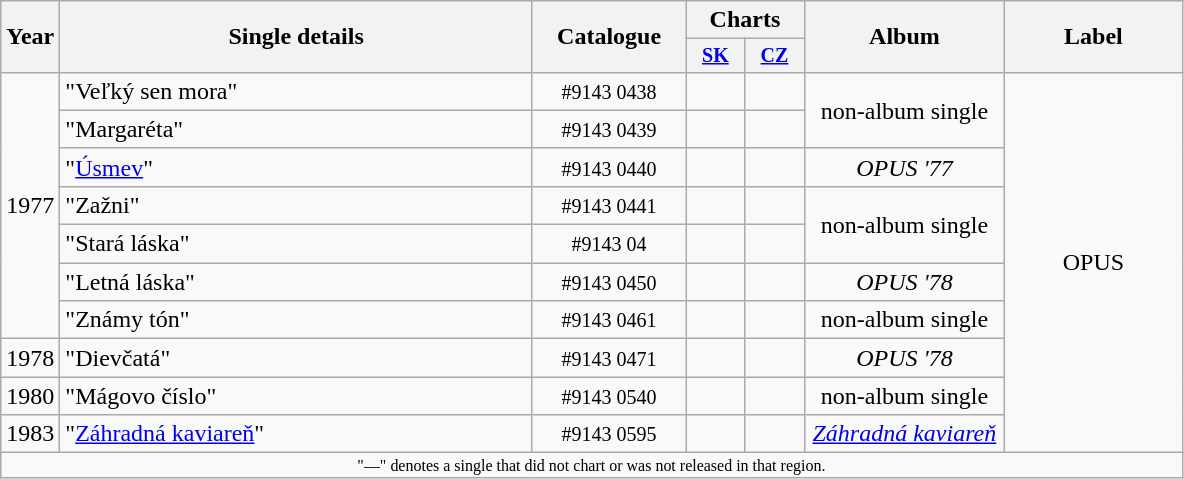<table class=wikitable style=text-align:center>
<tr>
<th rowspan=2 width=5%>Year</th>
<th rowspan=2 width=40%>Single details</th>
<th rowspan=2 width=13%>Catalogue</th>
<th colspan=2 width=10%>Charts</th>
<th rowspan=2 width=17%>Album</th>
<th rowspan=2 width=15%>Label</th>
</tr>
<tr style=font-size:smaller>
<th width=5%><a href='#'>SK</a></th>
<th width=5%><a href='#'>CZ</a></th>
</tr>
<tr>
<td rowspan=7>1977</td>
<td style=text-align:left>"Veľký sen mora" </td>
<td><small>#9143 0438</small></td>
<td></td>
<td></td>
<td rowspan=2>non-album single</td>
<td rowspan=10>OPUS</td>
</tr>
<tr>
<td style=text-align:left>"Margaréta" </td>
<td><small>#9143 0439</small></td>
<td></td>
<td></td>
</tr>
<tr>
<td style=text-align:left>"<a href='#'>Úsmev</a>" </td>
<td><small>#9143 0440</small></td>
<td></td>
<td></td>
<td><em>OPUS '77</em></td>
</tr>
<tr>
<td style=text-align:left>"Zažni" </td>
<td><small>#9143 0441</small></td>
<td></td>
<td></td>
<td rowspan=2>non-album single</td>
</tr>
<tr>
<td style=text-align:left>"Stará láska" </td>
<td><small>#9143 04</small></td>
<td></td>
<td></td>
</tr>
<tr>
<td style=text-align:left>"Letná láska" </td>
<td><small>#9143 0450</small></td>
<td></td>
<td></td>
<td><em>OPUS '78</em></td>
</tr>
<tr>
<td style=text-align:left>"Známy tón" </td>
<td><small>#9143 0461</small></td>
<td></td>
<td></td>
<td>non-album single</td>
</tr>
<tr>
<td>1978</td>
<td style=text-align:left>"Dievčatá" </td>
<td><small>#9143 0471</small></td>
<td></td>
<td></td>
<td><em>OPUS '78</em></td>
</tr>
<tr>
<td>1980</td>
<td style=text-align:left>"Mágovo číslo" </td>
<td><small>#9143 0540</small></td>
<td></td>
<td></td>
<td>non-album single</td>
</tr>
<tr>
<td>1983</td>
<td style=text-align:left>"<a href='#'>Záhradná kaviareň</a>" </td>
<td><small>#9143 0595</small></td>
<td></td>
<td></td>
<td><em><a href='#'>Záhradná kaviareň</a></em></td>
</tr>
<tr>
<td colspan=7 style=font-size:8pt width=100%>"—" denotes a single that did not chart or was not released in that region.</td>
</tr>
</table>
